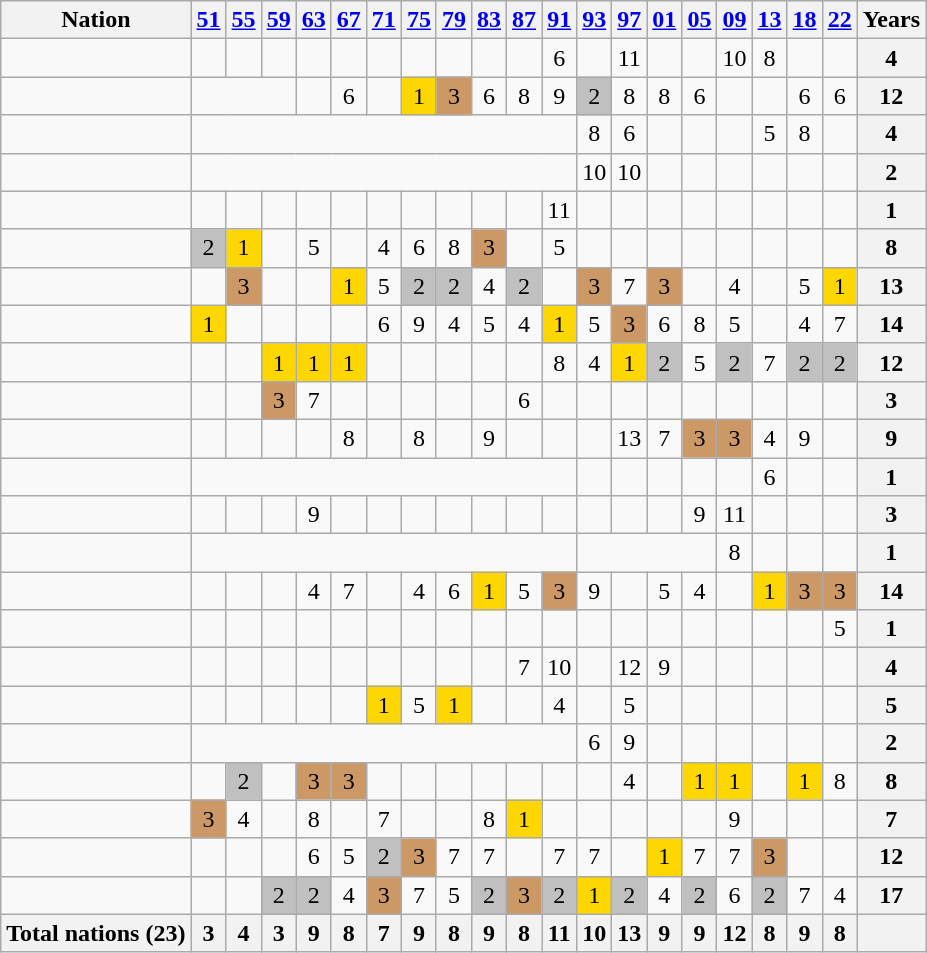<table class="wikitable" style="text-align:center">
<tr>
<th>Nation</th>
<th><a href='#'>51</a></th>
<th><a href='#'>55</a></th>
<th><a href='#'>59</a></th>
<th><a href='#'>63</a></th>
<th><a href='#'>67</a></th>
<th><a href='#'>71</a></th>
<th><a href='#'>75</a></th>
<th><a href='#'>79</a></th>
<th><a href='#'>83</a></th>
<th><a href='#'>87</a></th>
<th><a href='#'>91</a></th>
<th><a href='#'>93</a></th>
<th><a href='#'>97</a></th>
<th><a href='#'>01</a></th>
<th><a href='#'>05</a></th>
<th><a href='#'>09</a></th>
<th><a href='#'>13</a></th>
<th><a href='#'>18</a></th>
<th><a href='#'>22</a></th>
<th>Years</th>
</tr>
<tr>
<td align=left></td>
<td></td>
<td></td>
<td></td>
<td></td>
<td></td>
<td></td>
<td></td>
<td></td>
<td></td>
<td></td>
<td>6</td>
<td></td>
<td>11</td>
<td></td>
<td></td>
<td>10</td>
<td>8</td>
<td></td>
<td></td>
<th>4</th>
</tr>
<tr>
<td align=left></td>
<td colspan="3"><em></em></td>
<td></td>
<td>6</td>
<td></td>
<td bgcolor=gold>1</td>
<td bgcolor=#cc9966>3</td>
<td>6</td>
<td>8</td>
<td>9</td>
<td bgcolor=silver>2</td>
<td>8</td>
<td>8</td>
<td>6</td>
<td></td>
<td></td>
<td>6</td>
<td>6</td>
<th>12</th>
</tr>
<tr>
<td align=left></td>
<td colspan="11"><em></em></td>
<td>8</td>
<td>6</td>
<td></td>
<td></td>
<td></td>
<td>5</td>
<td>8</td>
<td></td>
<th>4</th>
</tr>
<tr>
<td align=left></td>
<td colspan="11"><em></em></td>
<td>10</td>
<td>10</td>
<td></td>
<td></td>
<td></td>
<td></td>
<td></td>
<td></td>
<th>2</th>
</tr>
<tr>
<td align=left></td>
<td></td>
<td></td>
<td></td>
<td></td>
<td></td>
<td></td>
<td></td>
<td></td>
<td></td>
<td></td>
<td>11</td>
<td></td>
<td></td>
<td></td>
<td></td>
<td></td>
<td></td>
<td></td>
<td></td>
<th>1</th>
</tr>
<tr>
<td align=left></td>
<td bgcolor=silver>2</td>
<td bgcolor=gold>1</td>
<td></td>
<td>5</td>
<td></td>
<td>4</td>
<td>6</td>
<td>8</td>
<td bgcolor=#cc9966>3</td>
<td></td>
<td>5</td>
<td></td>
<td></td>
<td></td>
<td></td>
<td></td>
<td></td>
<td></td>
<td></td>
<th>8</th>
</tr>
<tr>
<td align=left></td>
<td></td>
<td bgcolor=#cc9966>3</td>
<td></td>
<td></td>
<td bgcolor=gold>1</td>
<td>5</td>
<td bgcolor=silver>2</td>
<td bgcolor=silver>2</td>
<td>4</td>
<td bgcolor=silver>2</td>
<td></td>
<td bgcolor=#cc9966>3</td>
<td>7</td>
<td bgcolor=#cc9966>3</td>
<td></td>
<td>4</td>
<td></td>
<td>5</td>
<td bgcolor=gold>1</td>
<th>13</th>
</tr>
<tr>
<td align=left></td>
<td bgcolor=gold>1</td>
<td></td>
<td></td>
<td></td>
<td></td>
<td>6</td>
<td>9</td>
<td>4</td>
<td>5</td>
<td>4</td>
<td bgcolor=gold>1</td>
<td>5</td>
<td bgcolor=#cc9966>3</td>
<td>6</td>
<td>8</td>
<td>5</td>
<td></td>
<td>4</td>
<td>7</td>
<th>14</th>
</tr>
<tr>
<td align=left></td>
<td></td>
<td></td>
<td bgcolor=gold>1</td>
<td bgcolor=gold>1</td>
<td bgcolor=gold>1</td>
<td></td>
<td></td>
<td></td>
<td></td>
<td></td>
<td>8</td>
<td>4</td>
<td bgcolor=gold>1</td>
<td bgcolor=silver>2</td>
<td>5</td>
<td bgcolor=silver>2</td>
<td>7</td>
<td bgcolor=silver>2</td>
<td bgcolor=silver>2</td>
<th>12</th>
</tr>
<tr>
<td align=left></td>
<td></td>
<td></td>
<td bgcolor=#cc9966>3</td>
<td>7</td>
<td></td>
<td></td>
<td></td>
<td></td>
<td></td>
<td>6</td>
<td></td>
<td></td>
<td></td>
<td></td>
<td></td>
<td></td>
<td></td>
<td></td>
<td></td>
<th>3</th>
</tr>
<tr>
<td align=left></td>
<td></td>
<td></td>
<td></td>
<td></td>
<td>8</td>
<td></td>
<td>8</td>
<td></td>
<td>9</td>
<td></td>
<td></td>
<td></td>
<td>13</td>
<td>7</td>
<td bgcolor=#cc9966>3</td>
<td bgcolor=#cc9966>3</td>
<td>4</td>
<td>9</td>
<td></td>
<th>9</th>
</tr>
<tr>
<td align=left></td>
<td colspan="11"><em></em></td>
<td></td>
<td></td>
<td></td>
<td></td>
<td></td>
<td>6</td>
<td></td>
<td></td>
<th>1</th>
</tr>
<tr>
<td align=left></td>
<td></td>
<td></td>
<td></td>
<td>9</td>
<td></td>
<td></td>
<td></td>
<td></td>
<td></td>
<td></td>
<td></td>
<td></td>
<td></td>
<td></td>
<td>9</td>
<td>11</td>
<td></td>
<td></td>
<td></td>
<th>3</th>
</tr>
<tr>
<td align=left></td>
<td colspan="11"><em></em></td>
<td colspan="4"></td>
<td>8</td>
<td></td>
<td></td>
<td></td>
<th>1</th>
</tr>
<tr>
<td align=left></td>
<td></td>
<td></td>
<td></td>
<td>4</td>
<td>7</td>
<td><em></em></td>
<td>4</td>
<td>6</td>
<td bgcolor=gold>1</td>
<td>5</td>
<td bgcolor=#cc9966>3</td>
<td>9</td>
<td></td>
<td>5</td>
<td>4</td>
<td><em></em></td>
<td bgcolor=gold>1</td>
<td bgcolor=#cc9966>3</td>
<td bgcolor=#cc9966>3</td>
<th>14</th>
</tr>
<tr>
<td align=left></td>
<td></td>
<td></td>
<td></td>
<td></td>
<td></td>
<td></td>
<td></td>
<td></td>
<td></td>
<td></td>
<td></td>
<td></td>
<td></td>
<td></td>
<td></td>
<td></td>
<td></td>
<td></td>
<td>5</td>
<th>1</th>
</tr>
<tr>
<td align=left></td>
<td></td>
<td></td>
<td></td>
<td></td>
<td></td>
<td></td>
<td></td>
<td></td>
<td></td>
<td>7</td>
<td>10</td>
<td></td>
<td>12</td>
<td>9</td>
<td></td>
<td></td>
<td></td>
<td></td>
<td></td>
<th>4</th>
</tr>
<tr>
<td align="left"></td>
<td></td>
<td></td>
<td></td>
<td></td>
<td></td>
<td bgcolor="gold">1</td>
<td>5</td>
<td bgcolor="gold">1</td>
<td></td>
<td></td>
<td>4</td>
<td></td>
<td>5</td>
<td></td>
<td></td>
<td></td>
<td></td>
<td></td>
<td></td>
<th>5</th>
</tr>
<tr>
<td align=left></td>
<td colspan="11"><em></em></td>
<td>6</td>
<td>9</td>
<td></td>
<td></td>
<td></td>
<td></td>
<td></td>
<td></td>
<th>2</th>
</tr>
<tr>
<td align=left></td>
<td></td>
<td bgcolor=silver>2</td>
<td></td>
<td bgcolor=#cc9966>3</td>
<td bgcolor=#cc9966>3</td>
<td></td>
<td></td>
<td></td>
<td></td>
<td></td>
<td></td>
<td></td>
<td>4</td>
<td></td>
<td bgcolor=gold>1</td>
<td bgcolor=gold>1</td>
<td></td>
<td bgcolor=gold>1</td>
<td>8</td>
<th>8</th>
</tr>
<tr>
<td align=left></td>
<td bgcolor=#cc9966>3</td>
<td>4</td>
<td></td>
<td>8</td>
<td></td>
<td>7</td>
<td></td>
<td></td>
<td>8</td>
<td bgcolor=gold>1</td>
<td></td>
<td></td>
<td></td>
<td></td>
<td></td>
<td>9</td>
<td></td>
<td></td>
<td></td>
<th>7</th>
</tr>
<tr>
<td align=left></td>
<td></td>
<td></td>
<td></td>
<td>6</td>
<td>5</td>
<td bgcolor=silver>2</td>
<td bgcolor=#cc9966>3</td>
<td>7</td>
<td>7</td>
<td></td>
<td>7</td>
<td>7</td>
<td></td>
<td bgcolor=gold>1</td>
<td>7</td>
<td>7</td>
<td bgcolor=#cc9966>3</td>
<td></td>
<td></td>
<th>12</th>
</tr>
<tr>
<td align=left></td>
<td></td>
<td></td>
<td bgcolor=silver>2</td>
<td bgcolor=silver>2</td>
<td>4</td>
<td bgcolor=#cc9966>3</td>
<td>7</td>
<td>5</td>
<td bgcolor=silver>2</td>
<td bgcolor=#cc9966>3</td>
<td bgcolor=silver>2</td>
<td bgcolor=gold>1</td>
<td bgcolor=silver>2</td>
<td>4</td>
<td bgcolor=silver>2</td>
<td>6</td>
<td bgcolor=silver>2</td>
<td>7</td>
<td>4</td>
<th>17</th>
</tr>
<tr>
<th align=left>Total nations (23)</th>
<th>3</th>
<th>4</th>
<th>3</th>
<th>9</th>
<th>8</th>
<th>7</th>
<th>9</th>
<th>8</th>
<th>9</th>
<th>8</th>
<th>11</th>
<th>10</th>
<th>13</th>
<th>9</th>
<th>9</th>
<th>12</th>
<th>8</th>
<th>9</th>
<th>8</th>
<th></th>
</tr>
</table>
